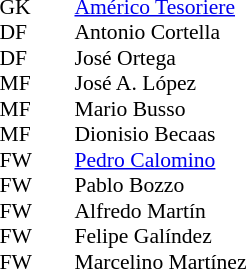<table cellspacing="0" cellpadding="0" style="font-size:90%; margin:0.2em auto;">
<tr>
<th width="25"></th>
<th width="25"></th>
</tr>
<tr>
<td>GK</td>
<td></td>
<td> <a href='#'>Américo Tesoriere</a></td>
</tr>
<tr>
<td>DF</td>
<td></td>
<td> Antonio Cortella</td>
</tr>
<tr>
<td>DF</td>
<td></td>
<td> José Ortega</td>
</tr>
<tr>
<td>MF</td>
<td></td>
<td> José A. López</td>
</tr>
<tr>
<td>MF</td>
<td></td>
<td> Mario Busso</td>
</tr>
<tr>
<td>MF</td>
<td></td>
<td> Dionisio Becaas</td>
</tr>
<tr>
<td>FW</td>
<td></td>
<td> <a href='#'>Pedro Calomino</a></td>
</tr>
<tr>
<td>FW</td>
<td></td>
<td> Pablo Bozzo</td>
</tr>
<tr>
<td>FW</td>
<td></td>
<td> Alfredo Martín</td>
</tr>
<tr>
<td>FW</td>
<td></td>
<td> Felipe Galíndez</td>
</tr>
<tr>
<td>FW</td>
<td></td>
<td> Marcelino Martínez</td>
</tr>
</table>
